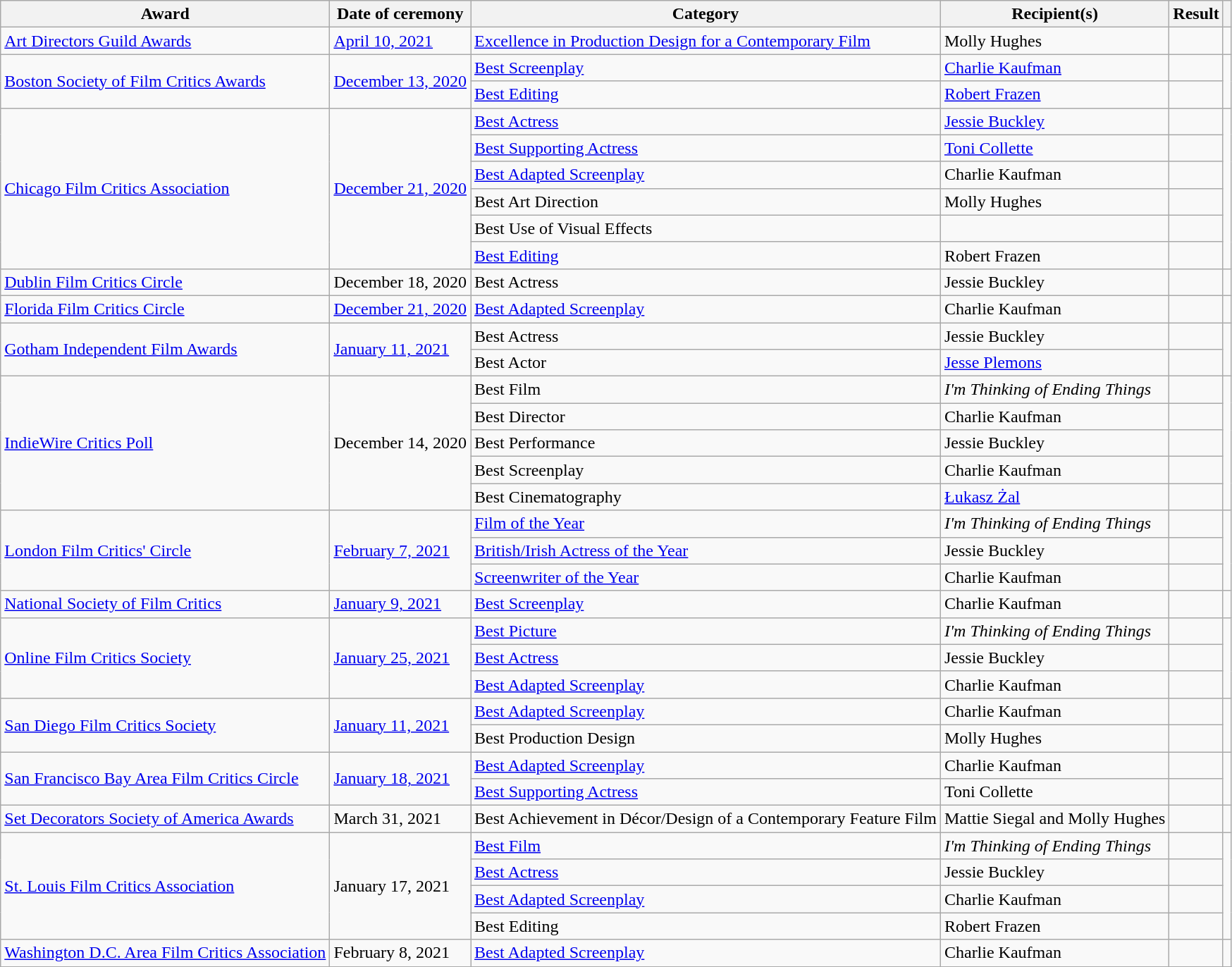<table class="wikitable plainrowheaders sortable">
<tr>
<th scope="col">Award</th>
<th scope="col">Date of ceremony</th>
<th scope="col">Category</th>
<th scope="col">Recipient(s)</th>
<th scope="col">Result</th>
<th scope="col" class="unsortable"></th>
</tr>
<tr>
<td><a href='#'>Art Directors Guild Awards</a></td>
<td><a href='#'>April 10, 2021</a></td>
<td><a href='#'>Excellence in Production Design for a Contemporary Film</a></td>
<td>Molly Hughes</td>
<td></td>
<td align="center"></td>
</tr>
<tr>
<td rowspan=2><a href='#'>Boston Society of Film Critics Awards</a></td>
<td rowspan=2><a href='#'>December 13, 2020</a></td>
<td><a href='#'>Best Screenplay</a></td>
<td><a href='#'>Charlie Kaufman</a></td>
<td></td>
<td rowspan=2 align="center"></td>
</tr>
<tr>
<td><a href='#'>Best Editing</a></td>
<td><a href='#'>Robert Frazen</a></td>
<td></td>
</tr>
<tr>
<td rowspan=6><a href='#'>Chicago Film Critics Association</a></td>
<td rowspan=6><a href='#'>December 21, 2020</a></td>
<td><a href='#'>Best Actress</a></td>
<td><a href='#'>Jessie Buckley</a></td>
<td></td>
<td rowspan=6 align="center"></td>
</tr>
<tr>
<td><a href='#'>Best Supporting Actress</a></td>
<td><a href='#'>Toni Collette</a></td>
<td></td>
</tr>
<tr>
<td><a href='#'>Best Adapted Screenplay</a></td>
<td>Charlie Kaufman</td>
<td></td>
</tr>
<tr>
<td>Best Art Direction</td>
<td>Molly Hughes</td>
<td></td>
</tr>
<tr>
<td>Best Use of Visual Effects</td>
<td></td>
<td></td>
</tr>
<tr>
<td><a href='#'>Best Editing</a></td>
<td>Robert Frazen</td>
<td></td>
</tr>
<tr>
<td><a href='#'>Dublin Film Critics Circle</a></td>
<td>December 18, 2020</td>
<td>Best Actress</td>
<td>Jessie Buckley</td>
<td></td>
<td align="center"></td>
</tr>
<tr>
<td><a href='#'>Florida Film Critics Circle</a></td>
<td><a href='#'>December 21, 2020</a></td>
<td><a href='#'>Best Adapted Screenplay</a></td>
<td>Charlie Kaufman</td>
<td></td>
<td align="center"></td>
</tr>
<tr>
<td rowspan=2><a href='#'>Gotham Independent Film Awards</a></td>
<td rowspan=2><a href='#'>January 11, 2021</a></td>
<td>Best Actress</td>
<td>Jessie Buckley</td>
<td></td>
<td rowspan=2 align="center"></td>
</tr>
<tr>
<td>Best Actor</td>
<td><a href='#'>Jesse Plemons</a></td>
<td></td>
</tr>
<tr>
<td rowspan=5><a href='#'>IndieWire Critics Poll</a></td>
<td rowspan=5>December 14, 2020</td>
<td>Best Film</td>
<td><em>I'm Thinking of Ending Things</em></td>
<td></td>
<td rowspan=5 align="center"></td>
</tr>
<tr>
<td>Best Director</td>
<td>Charlie Kaufman</td>
<td></td>
</tr>
<tr>
<td>Best Performance</td>
<td>Jessie Buckley</td>
<td></td>
</tr>
<tr>
<td>Best Screenplay</td>
<td>Charlie Kaufman</td>
<td></td>
</tr>
<tr>
<td>Best Cinematography</td>
<td><a href='#'>Łukasz Żal</a></td>
<td></td>
</tr>
<tr>
<td rowspan=3><a href='#'>London Film Critics' Circle</a></td>
<td rowspan=3><a href='#'>February 7, 2021</a></td>
<td><a href='#'>Film of the Year</a></td>
<td><em>I'm Thinking of Ending Things</em></td>
<td></td>
<td rowspan=3 align="center"></td>
</tr>
<tr>
<td><a href='#'>British/Irish Actress of the Year</a></td>
<td>Jessie Buckley</td>
<td></td>
</tr>
<tr>
<td><a href='#'>Screenwriter of the Year</a></td>
<td>Charlie Kaufman</td>
<td></td>
</tr>
<tr>
<td><a href='#'>National Society of Film Critics</a></td>
<td><a href='#'>January 9, 2021</a></td>
<td><a href='#'>Best Screenplay</a></td>
<td>Charlie Kaufman</td>
<td></td>
<td align="center"></td>
</tr>
<tr>
<td rowspan="3"><a href='#'>Online Film Critics Society</a></td>
<td rowspan="3"><a href='#'>January 25, 2021</a></td>
<td><a href='#'>Best Picture</a></td>
<td><em>I'm Thinking of Ending Things</em></td>
<td></td>
<td rowspan="3" align="center"><br></td>
</tr>
<tr>
<td><a href='#'>Best Actress</a></td>
<td>Jessie Buckley</td>
<td></td>
</tr>
<tr>
<td><a href='#'>Best Adapted Screenplay</a></td>
<td>Charlie Kaufman</td>
<td></td>
</tr>
<tr>
<td rowspan="2"><a href='#'>San Diego Film Critics Society</a></td>
<td rowspan="2"><a href='#'>January 11, 2021</a></td>
<td><a href='#'>Best Adapted Screenplay</a></td>
<td>Charlie Kaufman</td>
<td></td>
<td rowspan=2 align="center"></td>
</tr>
<tr>
<td>Best Production Design</td>
<td>Molly Hughes</td>
<td></td>
</tr>
<tr>
<td rowspan="2"><a href='#'>San Francisco Bay Area Film Critics Circle</a></td>
<td rowspan="2"><a href='#'>January 18, 2021</a></td>
<td><a href='#'>Best Adapted Screenplay</a></td>
<td>Charlie Kaufman</td>
<td></td>
<td rowspan=2 align="center"></td>
</tr>
<tr>
<td><a href='#'>Best Supporting Actress</a></td>
<td>Toni Collette</td>
<td></td>
</tr>
<tr>
<td><a href='#'>Set Decorators Society of America Awards</a></td>
<td>March 31, 2021</td>
<td>Best Achievement in Décor/Design of a Contemporary Feature Film</td>
<td>Mattie Siegal and Molly Hughes</td>
<td></td>
<td align="center"></td>
</tr>
<tr>
<td rowspan=4><a href='#'>St. Louis Film Critics Association</a></td>
<td rowspan=4>January 17, 2021</td>
<td><a href='#'>Best Film</a></td>
<td><em>I'm Thinking of Ending Things</em></td>
<td></td>
<td rowspan=4 align="center"></td>
</tr>
<tr>
<td><a href='#'>Best Actress</a></td>
<td>Jessie Buckley</td>
<td></td>
</tr>
<tr>
<td><a href='#'>Best Adapted Screenplay</a></td>
<td>Charlie Kaufman</td>
<td></td>
</tr>
<tr>
<td>Best Editing</td>
<td>Robert Frazen</td>
<td></td>
</tr>
<tr>
<td><a href='#'>Washington D.C. Area Film Critics Association</a></td>
<td>February 8, 2021</td>
<td><a href='#'>Best Adapted Screenplay</a></td>
<td>Charlie Kaufman</td>
<td></td>
<td rowspan="2" align="center"></td>
</tr>
<tr>
</tr>
</table>
